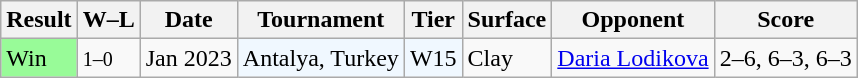<table class="sortable wikitable">
<tr>
<th>Result</th>
<th class="unsortable">W–L</th>
<th>Date</th>
<th>Tournament</th>
<th>Tier</th>
<th>Surface</th>
<th>Opponent</th>
<th class="unsortable">Score</th>
</tr>
<tr>
<td style="background:#98fb98;">Win</td>
<td><small>1–0</small></td>
<td>Jan 2023</td>
<td style="background:#f0f8ff;">Antalya, Turkey</td>
<td style="background:#f0f8ff;">W15</td>
<td>Clay</td>
<td> <a href='#'>Daria Lodikova</a></td>
<td>2–6, 6–3, 6–3</td>
</tr>
</table>
